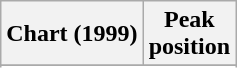<table class="wikitable sortable plainrowheaders" style="text-align:center">
<tr>
<th scope="col">Chart (1999)</th>
<th scope="col">Peak<br>position</th>
</tr>
<tr>
</tr>
<tr>
</tr>
<tr>
</tr>
</table>
